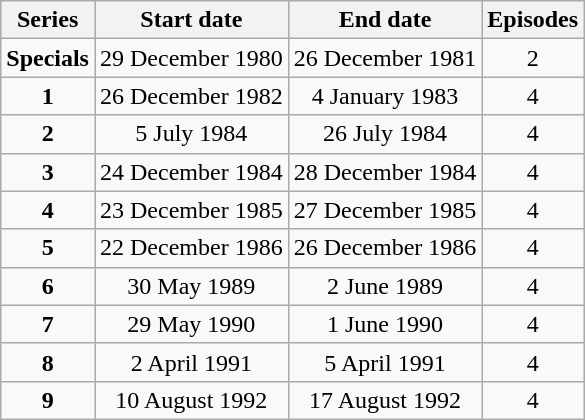<table class="wikitable" style="text-align:center;">
<tr>
<th>Series</th>
<th>Start date</th>
<th>End date</th>
<th>Episodes</th>
</tr>
<tr>
<td><strong>Specials</strong></td>
<td>29 December 1980</td>
<td>26 December 1981</td>
<td>2</td>
</tr>
<tr>
<td><strong>1</strong></td>
<td>26 December 1982</td>
<td>4 January 1983</td>
<td>4</td>
</tr>
<tr>
<td><strong>2</strong></td>
<td>5 July 1984</td>
<td>26 July 1984</td>
<td>4</td>
</tr>
<tr>
<td><strong>3</strong></td>
<td>24 December 1984</td>
<td>28 December 1984</td>
<td>4</td>
</tr>
<tr>
<td><strong>4</strong></td>
<td>23 December 1985</td>
<td>27 December 1985</td>
<td>4</td>
</tr>
<tr>
<td><strong>5</strong></td>
<td>22 December 1986</td>
<td>26 December 1986</td>
<td>4</td>
</tr>
<tr>
<td><strong>6</strong></td>
<td>30 May 1989</td>
<td>2 June 1989</td>
<td>4</td>
</tr>
<tr>
<td><strong>7</strong></td>
<td>29 May 1990</td>
<td>1 June 1990</td>
<td>4</td>
</tr>
<tr>
<td><strong>8</strong></td>
<td>2 April 1991</td>
<td>5 April 1991</td>
<td>4</td>
</tr>
<tr>
<td><strong>9</strong></td>
<td>10 August 1992</td>
<td>17 August 1992</td>
<td>4</td>
</tr>
</table>
